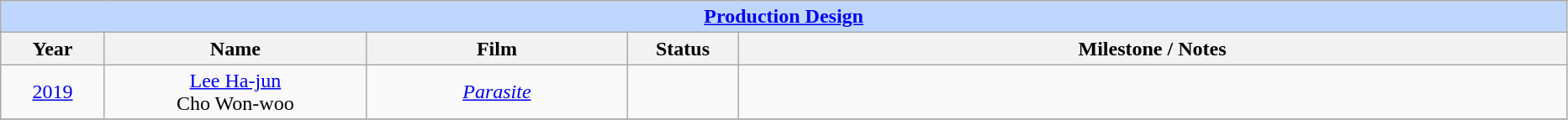<table class="wikitable" style="text-align: center">
<tr style="background:#bfd7ff;">
<td colspan="6" style="text-align: center;"><strong><a href='#'>Production Design</a></strong></td>
</tr>
<tr style="background:#ebf5ff;">
<th style="width:075px;">Year</th>
<th style="width:200px;">Name</th>
<th style="width:200px;">Film</th>
<th style="width:080px;">Status</th>
<th style="width:650px;">Milestone / Notes</th>
</tr>
<tr>
<td><a href='#'>2019</a><br></td>
<td><a href='#'>Lee Ha-jun</a><br>Cho Won-woo</td>
<td><em><a href='#'>Parasite</a></em></td>
<td></td>
<td></td>
</tr>
<tr>
</tr>
</table>
